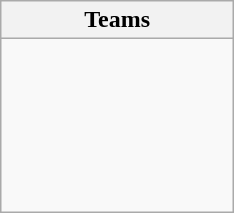<table class="wikitable">
<tr>
<th width=33%>Teams</th>
</tr>
<tr>
<td><br><br>
<br>
<br>
<br>
<br>
</td>
</tr>
</table>
